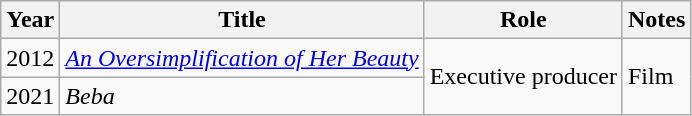<table class="wikitable">
<tr>
<th>Year</th>
<th>Title</th>
<th>Role</th>
<th>Notes</th>
</tr>
<tr>
<td>2012</td>
<td><em><a href='#'>An Oversimplification of Her Beauty</a></em></td>
<td rowspan="2">Executive producer</td>
<td rowspan="2">Film</td>
</tr>
<tr>
<td>2021</td>
<td><em>Beba</em></td>
</tr>
</table>
